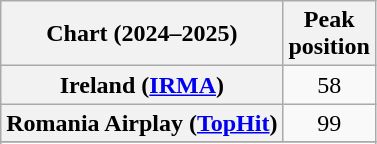<table class="wikitable sortable plainrowheaders" style="text-align:center">
<tr>
<th scope="col">Chart (2024–2025)</th>
<th scope="col">Peak<br>position</th>
</tr>
<tr>
<th scope="row">Ireland (<a href='#'>IRMA</a>)</th>
<td>58</td>
</tr>
<tr>
<th scope="row">Romania Airplay (<a href='#'>TopHit</a>)</th>
<td>99</td>
</tr>
<tr>
</tr>
<tr>
</tr>
<tr>
</tr>
<tr>
</tr>
</table>
